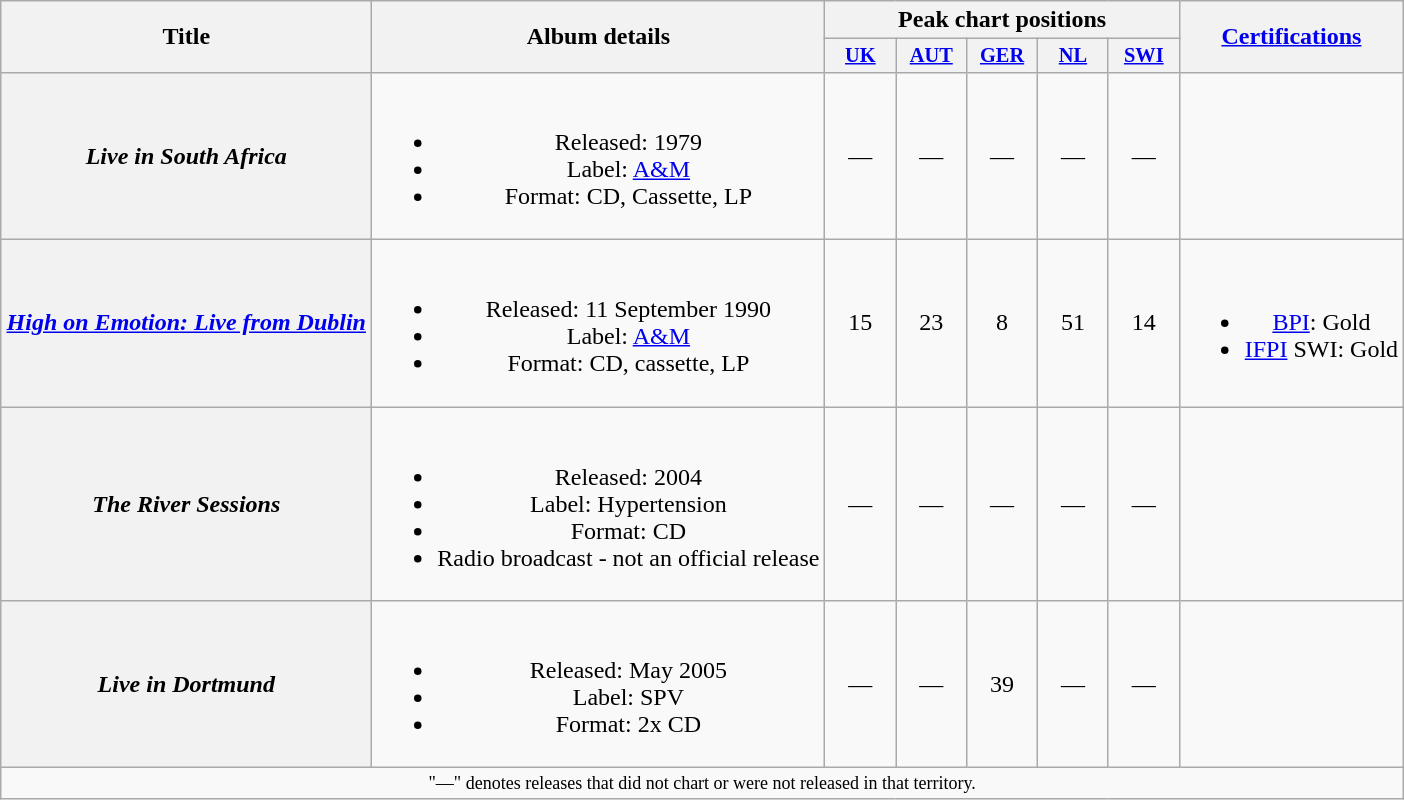<table class="wikitable plainrowheaders" style="text-align:center;">
<tr>
<th rowspan="2" style="width:15em;">Title</th>
<th rowspan="2">Album details</th>
<th colspan="5">Peak chart positions</th>
<th rowspan="2"><a href='#'>Certifications</a></th>
</tr>
<tr>
<th style="width:3em;font-size:85%"><a href='#'>UK</a><br></th>
<th style="width:3em;font-size:85%"><a href='#'>AUT</a><br></th>
<th style="width:3em;font-size:85%"><a href='#'>GER</a><br></th>
<th style="width:3em;font-size:85%"><a href='#'>NL</a><br></th>
<th style="width:3em;font-size:85%"><a href='#'>SWI</a><br></th>
</tr>
<tr>
<th scope="row"><em>Live in South Africa</em></th>
<td><br><ul><li>Released: 1979</li><li>Label: <a href='#'>A&M</a></li><li>Format: CD, Cassette, LP</li></ul></td>
<td>—</td>
<td>—</td>
<td>—</td>
<td>—</td>
<td>—</td>
<td></td>
</tr>
<tr>
<th scope="row"><em><a href='#'>High on Emotion: Live from Dublin</a></em></th>
<td><br><ul><li>Released: 11 September 1990</li><li>Label: <a href='#'>A&M</a></li><li>Format: CD, cassette, LP</li></ul></td>
<td>15</td>
<td>23</td>
<td>8</td>
<td>51</td>
<td>14</td>
<td><br><ul><li><a href='#'>BPI</a>: Gold</li><li><a href='#'>IFPI</a> SWI: Gold</li></ul></td>
</tr>
<tr>
<th scope="row"><em>The River Sessions</em></th>
<td><br><ul><li>Released: 2004</li><li>Label: Hypertension</li><li>Format: CD</li><li>Radio broadcast - not an official release</li></ul></td>
<td>—</td>
<td>—</td>
<td>—</td>
<td>—</td>
<td>—</td>
<td></td>
</tr>
<tr>
<th scope="row"><em>Live in Dortmund</em></th>
<td><br><ul><li>Released: May 2005</li><li>Label: SPV</li><li>Format: 2x CD</li></ul></td>
<td>—</td>
<td>—</td>
<td>39</td>
<td>—</td>
<td>—</td>
<td></td>
</tr>
<tr>
<td colspan="8" style="text-align:center; font-size:9pt;">"—" denotes releases that did not chart or were not released in that territory.</td>
</tr>
</table>
